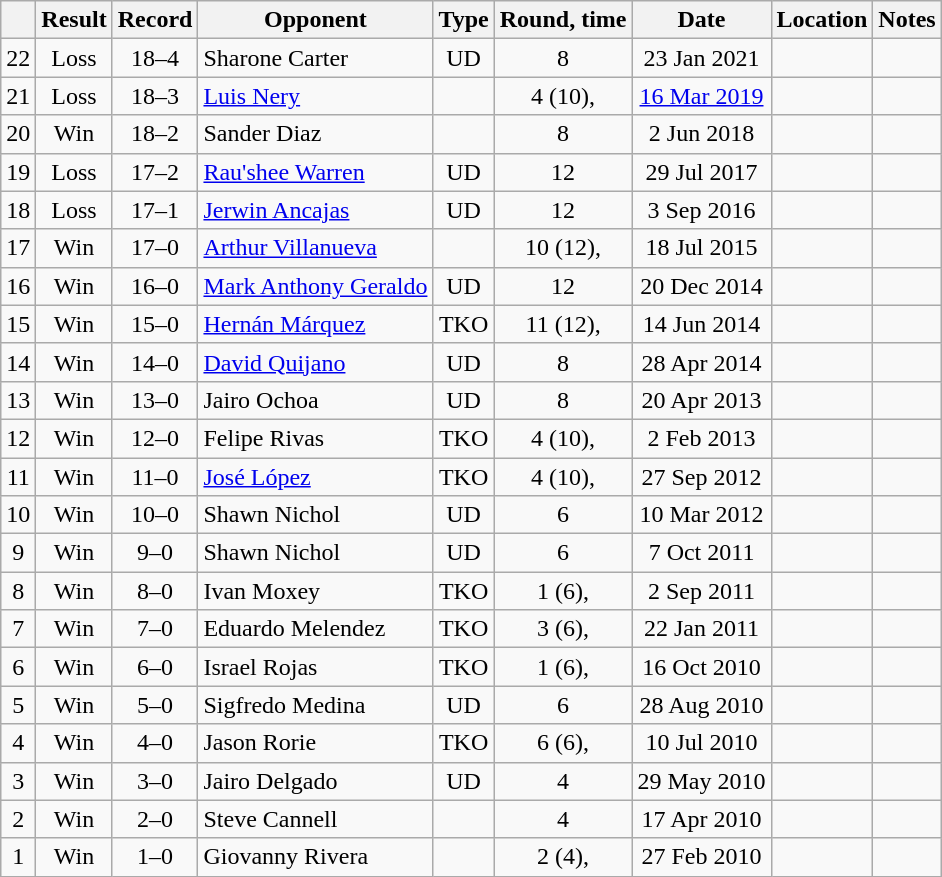<table class=wikitable style=text-align:center>
<tr>
<th></th>
<th>Result</th>
<th>Record</th>
<th>Opponent</th>
<th>Type</th>
<th>Round, time</th>
<th>Date</th>
<th>Location</th>
<th>Notes</th>
</tr>
<tr>
<td>22</td>
<td>Loss</td>
<td>18–4</td>
<td align=left>Sharone Carter</td>
<td>UD</td>
<td>8</td>
<td>23 Jan 2021</td>
<td align=left></td>
<td align=left></td>
</tr>
<tr>
<td>21</td>
<td>Loss</td>
<td>18–3</td>
<td align=left><a href='#'>Luis Nery</a></td>
<td></td>
<td>4 (10), </td>
<td><a href='#'>16 Mar 2019</a></td>
<td align=left></td>
<td align=left></td>
</tr>
<tr>
<td>20</td>
<td>Win</td>
<td>18–2</td>
<td align=left>Sander Diaz</td>
<td></td>
<td>8</td>
<td>2 Jun 2018</td>
<td align=left></td>
<td align=left></td>
</tr>
<tr>
<td>19</td>
<td>Loss</td>
<td>17–2</td>
<td align=left><a href='#'>Rau'shee Warren</a></td>
<td>UD</td>
<td>12</td>
<td>29 Jul 2017</td>
<td align=left></td>
<td align=left></td>
</tr>
<tr>
<td>18</td>
<td>Loss</td>
<td>17–1</td>
<td align=left><a href='#'>Jerwin Ancajas</a></td>
<td>UD</td>
<td>12</td>
<td>3 Sep 2016</td>
<td align=left></td>
<td align=left></td>
</tr>
<tr>
<td>17</td>
<td>Win</td>
<td>17–0</td>
<td align=left><a href='#'>Arthur Villanueva</a></td>
<td></td>
<td>10 (12), </td>
<td>18 Jul 2015</td>
<td align=left></td>
<td align=left></td>
</tr>
<tr>
<td>16</td>
<td>Win</td>
<td>16–0</td>
<td align=left><a href='#'>Mark Anthony Geraldo</a></td>
<td>UD</td>
<td>12</td>
<td>20 Dec 2014</td>
<td align=left></td>
<td align=left></td>
</tr>
<tr>
<td>15</td>
<td>Win</td>
<td>15–0</td>
<td align=left><a href='#'>Hernán Márquez</a></td>
<td>TKO</td>
<td>11 (12), </td>
<td>14 Jun 2014</td>
<td align=left></td>
<td align=left></td>
</tr>
<tr>
<td>14</td>
<td>Win</td>
<td>14–0</td>
<td align=left><a href='#'>David Quijano</a></td>
<td>UD</td>
<td>8</td>
<td>28 Apr 2014</td>
<td align=left></td>
<td align=left></td>
</tr>
<tr>
<td>13</td>
<td>Win</td>
<td>13–0</td>
<td align=left>Jairo Ochoa</td>
<td>UD</td>
<td>8</td>
<td>20 Apr 2013</td>
<td align=left></td>
<td align=left></td>
</tr>
<tr>
<td>12</td>
<td>Win</td>
<td>12–0</td>
<td align=left>Felipe Rivas</td>
<td>TKO</td>
<td>4 (10), </td>
<td>2 Feb 2013</td>
<td align=left></td>
<td align=left></td>
</tr>
<tr>
<td>11</td>
<td>Win</td>
<td>11–0</td>
<td align=left><a href='#'>José López</a></td>
<td>TKO</td>
<td>4 (10), </td>
<td>27 Sep 2012</td>
<td align=left></td>
<td align=left></td>
</tr>
<tr>
<td>10</td>
<td>Win</td>
<td>10–0</td>
<td align=left>Shawn Nichol</td>
<td>UD</td>
<td>6</td>
<td>10 Mar 2012</td>
<td align=left></td>
<td align=left></td>
</tr>
<tr>
<td>9</td>
<td>Win</td>
<td>9–0</td>
<td align=left>Shawn Nichol</td>
<td>UD</td>
<td>6</td>
<td>7 Oct 2011</td>
<td align=left></td>
<td align=left></td>
</tr>
<tr>
<td>8</td>
<td>Win</td>
<td>8–0</td>
<td align=left>Ivan Moxey</td>
<td>TKO</td>
<td>1 (6), </td>
<td>2 Sep 2011</td>
<td align=left></td>
<td align=left></td>
</tr>
<tr>
<td>7</td>
<td>Win</td>
<td>7–0</td>
<td align=left>Eduardo Melendez</td>
<td>TKO</td>
<td>3 (6), </td>
<td>22 Jan 2011</td>
<td align=left></td>
<td align=left></td>
</tr>
<tr>
<td>6</td>
<td>Win</td>
<td>6–0</td>
<td align=left>Israel Rojas</td>
<td>TKO</td>
<td>1 (6), </td>
<td>16 Oct 2010</td>
<td align=left></td>
<td align=left></td>
</tr>
<tr>
<td>5</td>
<td>Win</td>
<td>5–0</td>
<td align=left>Sigfredo Medina</td>
<td>UD</td>
<td>6</td>
<td>28 Aug 2010</td>
<td align=left></td>
<td align=left></td>
</tr>
<tr>
<td>4</td>
<td>Win</td>
<td>4–0</td>
<td align=left>Jason Rorie</td>
<td>TKO</td>
<td>6 (6), </td>
<td>10 Jul 2010</td>
<td align=left></td>
<td align=left></td>
</tr>
<tr>
<td>3</td>
<td>Win</td>
<td>3–0</td>
<td align=left>Jairo Delgado</td>
<td>UD</td>
<td>4</td>
<td>29 May 2010</td>
<td align=left></td>
<td align=left></td>
</tr>
<tr>
<td>2</td>
<td>Win</td>
<td>2–0</td>
<td align=left>Steve Cannell</td>
<td></td>
<td>4</td>
<td>17 Apr 2010</td>
<td align=left></td>
<td align=left></td>
</tr>
<tr>
<td>1</td>
<td>Win</td>
<td>1–0</td>
<td align=left>Giovanny Rivera</td>
<td></td>
<td>2 (4), </td>
<td>27 Feb 2010</td>
<td align=left></td>
<td align=left></td>
</tr>
</table>
